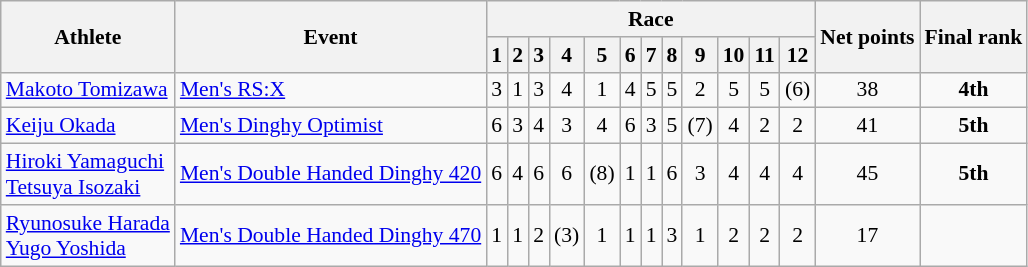<table class="wikitable" border="1" style="font-size:90%">
<tr>
<th rowspan=2>Athlete</th>
<th rowspan=2>Event</th>
<th colspan=12>Race</th>
<th rowspan=2>Net points</th>
<th rowspan=2>Final rank</th>
</tr>
<tr>
<th>1</th>
<th>2</th>
<th>3</th>
<th>4</th>
<th>5</th>
<th>6</th>
<th>7</th>
<th>8</th>
<th>9</th>
<th>10</th>
<th>11</th>
<th>12</th>
</tr>
<tr align=center>
<td align=left><a href='#'>Makoto Tomizawa</a></td>
<td align=left><a href='#'>Men's RS:X</a></td>
<td>3</td>
<td>1</td>
<td>3</td>
<td>4</td>
<td>1</td>
<td>4</td>
<td>5</td>
<td>5</td>
<td>2</td>
<td>5</td>
<td>5</td>
<td>(6)</td>
<td>38</td>
<td><strong>4th</strong></td>
</tr>
<tr align=center>
<td align=left><a href='#'>Keiju Okada</a></td>
<td align=left><a href='#'>Men's Dinghy Optimist</a></td>
<td>6</td>
<td>3</td>
<td>4</td>
<td>3</td>
<td>4</td>
<td>6</td>
<td>3</td>
<td>5</td>
<td>(7)</td>
<td>4</td>
<td>2</td>
<td>2</td>
<td>41</td>
<td><strong>5th</strong></td>
</tr>
<tr align=center>
<td align=left><a href='#'>Hiroki Yamaguchi</a><br><a href='#'>Tetsuya Isozaki</a></td>
<td align=left><a href='#'>Men's Double Handed Dinghy 420</a></td>
<td>6</td>
<td>4</td>
<td>6</td>
<td>6</td>
<td>(8)</td>
<td>1</td>
<td>1</td>
<td>6</td>
<td>3</td>
<td>4</td>
<td>4</td>
<td>4</td>
<td>45</td>
<td><strong>5th</strong></td>
</tr>
<tr align=center>
<td align=left><a href='#'>Ryunosuke Harada</a><br><a href='#'>Yugo Yoshida</a></td>
<td align=left><a href='#'>Men's Double Handed Dinghy 470</a></td>
<td>1</td>
<td>1</td>
<td>2</td>
<td>(3)</td>
<td>1</td>
<td>1</td>
<td>1</td>
<td>3</td>
<td>1</td>
<td>2</td>
<td>2</td>
<td>2</td>
<td>17</td>
<td></td>
</tr>
</table>
